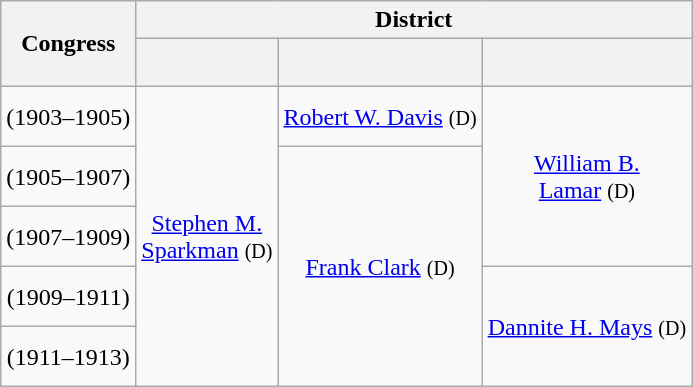<table class=wikitable style="text-align:center">
<tr>
<th rowspan=2>Congress</th>
<th colspan=3>District</th>
</tr>
<tr style="height:2em">
<th></th>
<th></th>
<th></th>
</tr>
<tr style="height:2.5em">
<td><strong></strong> (1903–1905)</td>
<td rowspan=7 ><a href='#'>Stephen M.<br>Sparkman</a> <small>(D)</small></td>
<td><a href='#'>Robert W. Davis</a> <small>(D)</small></td>
<td rowspan=3 ><a href='#'>William B.<br>Lamar</a> <small>(D)</small></td>
</tr>
<tr style="height:2.5em">
<td><strong></strong> (1905–1907)</td>
<td rowspan=4 ><a href='#'>Frank Clark</a> <small>(D)</small></td>
</tr>
<tr style="height:2.5em">
<td><strong></strong> (1907–1909)</td>
</tr>
<tr style="height:2.5em">
<td><strong></strong> (1909–1911)</td>
<td rowspan=2 ><a href='#'>Dannite H. Mays</a> <small>(D)</small></td>
</tr>
<tr style="height:2.5em">
<td><strong></strong> (1911–1913)</td>
</tr>
</table>
